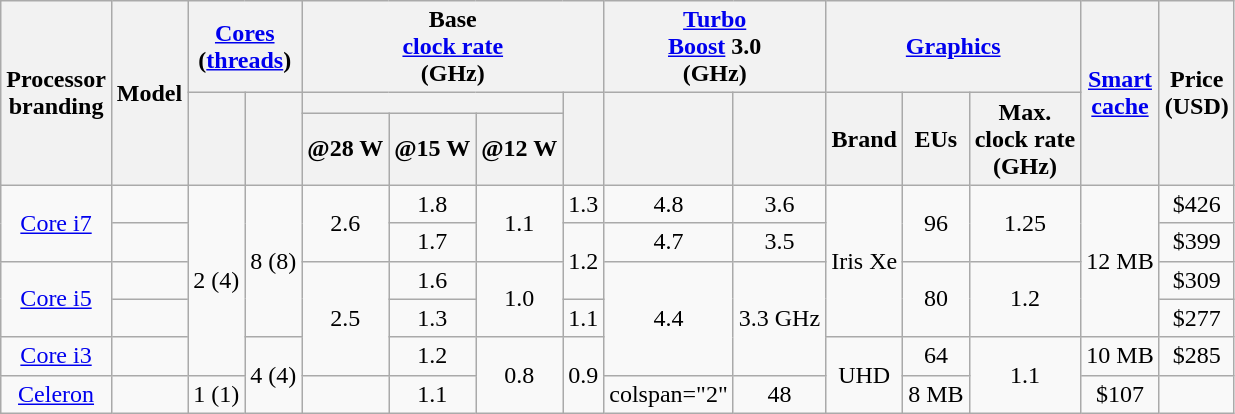<table class="wikitable sortable" style="text-align:center;">
<tr>
<th rowspan="3">Processor <br>branding</th>
<th rowspan="3">Model</th>
<th colspan="2"><a href='#'>Cores</a> <br>(<a href='#'>threads</a>)</th>
<th colspan="4">Base <br><a href='#'>clock rate</a> <br> (GHz)</th>
<th colspan="2"><a href='#'>Turbo<br>Boost</a> 3.0 <br> (GHz)</th>
<th colspan="3"><a href='#'>Graphics</a></th>
<th rowspan="3"><a href='#'>Smart <br>cache</a></th>
<th rowspan="3">Price <br>(USD)</th>
</tr>
<tr>
<th rowspan="2"></th>
<th rowspan="2"></th>
<th colspan="3"></th>
<th rowspan="2"></th>
<th rowspan="2"></th>
<th rowspan="2"></th>
<th rowspan="2">Brand</th>
<th rowspan="2">EUs</th>
<th rowspan="2">Max. <br>clock rate <br> (GHz)</th>
</tr>
<tr>
<th>@28 W</th>
<th>@15 W</th>
<th>@12 W</th>
</tr>
<tr>
<td rowspan="2"><a href='#'>Core i7</a></td>
<td></td>
<td rowspan="5">2 (4)</td>
<td rowspan="4">8 (8)</td>
<td rowspan="2">2.6</td>
<td>1.8</td>
<td rowspan="2">1.1</td>
<td>1.3</td>
<td>4.8</td>
<td>3.6</td>
<td rowspan="4">Iris Xe</td>
<td rowspan="2">96</td>
<td rowspan="2">1.25</td>
<td rowspan="4">12 MB</td>
<td>$426</td>
</tr>
<tr>
<td></td>
<td>1.7</td>
<td rowspan="2">1.2</td>
<td>4.7</td>
<td>3.5</td>
<td>$399</td>
</tr>
<tr>
<td rowspan="2"><a href='#'>Core i5</a></td>
<td></td>
<td rowspan="3">2.5</td>
<td>1.6</td>
<td rowspan="2">1.0</td>
<td rowspan="3">4.4</td>
<td rowspan="3">3.3 GHz</td>
<td rowspan="2">80</td>
<td rowspan="2">1.2</td>
<td>$309</td>
</tr>
<tr>
<td></td>
<td>1.3</td>
<td>1.1</td>
<td>$277</td>
</tr>
<tr>
<td><a href='#'>Core i3</a></td>
<td></td>
<td rowspan="2">4 (4)</td>
<td>1.2</td>
<td rowspan="2">0.8</td>
<td rowspan="2">0.9</td>
<td rowspan="2">UHD</td>
<td>64</td>
<td rowspan="2">1.1</td>
<td>10 MB</td>
<td>$285</td>
</tr>
<tr>
<td><a href='#'>Celeron</a></td>
<td></td>
<td>1 (1)</td>
<td></td>
<td>1.1</td>
<td>colspan="2" </td>
<td>48</td>
<td>8 MB</td>
<td>$107</td>
</tr>
</table>
